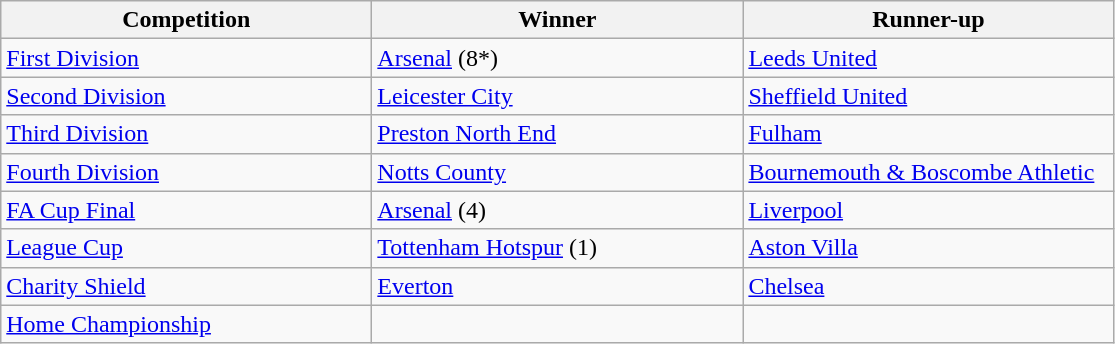<table class="wikitable">
<tr>
<th style="width:15em">Competition</th>
<th style="width:15em">Winner</th>
<th style="width:15em">Runner-up</th>
</tr>
<tr>
<td><a href='#'>First Division</a></td>
<td><a href='#'>Arsenal</a> (8*)</td>
<td><a href='#'>Leeds United</a></td>
</tr>
<tr>
<td><a href='#'>Second Division</a></td>
<td><a href='#'>Leicester City</a></td>
<td><a href='#'>Sheffield United</a></td>
</tr>
<tr>
<td><a href='#'>Third Division</a></td>
<td><a href='#'>Preston North End</a></td>
<td><a href='#'>Fulham</a></td>
</tr>
<tr>
<td><a href='#'>Fourth Division</a></td>
<td><a href='#'>Notts County</a></td>
<td><a href='#'>Bournemouth & Boscombe Athletic</a></td>
</tr>
<tr>
<td><a href='#'>FA Cup Final</a></td>
<td><a href='#'>Arsenal</a> (4)</td>
<td><a href='#'>Liverpool</a></td>
</tr>
<tr>
<td><a href='#'>League Cup</a></td>
<td><a href='#'>Tottenham Hotspur</a> (1)</td>
<td><a href='#'>Aston Villa</a></td>
</tr>
<tr>
<td><a href='#'>Charity Shield</a></td>
<td><a href='#'>Everton</a></td>
<td><a href='#'>Chelsea</a></td>
</tr>
<tr>
<td><a href='#'>Home Championship</a></td>
<td></td>
<td></td>
</tr>
</table>
